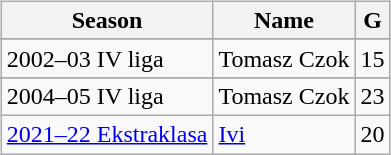<table>
<tr>
<td valign="top"><br><table class="wikitable">
<tr>
<th>Season</th>
<th>Name</th>
<th>G</th>
</tr>
<tr>
</tr>
<tr align=left>
<td>2002–03 IV liga</td>
<td> Tomasz Czok</td>
<td>15</td>
</tr>
<tr>
</tr>
<tr align=left>
<td>2004–05 IV liga</td>
<td> Tomasz Czok</td>
<td>23</td>
</tr>
<tr align=left>
<td><a href='#'>2021–22 Ekstraklasa</a></td>
<td> <a href='#'>Ivi</a></td>
<td>20</td>
</tr>
</table>
</td>
</tr>
</table>
